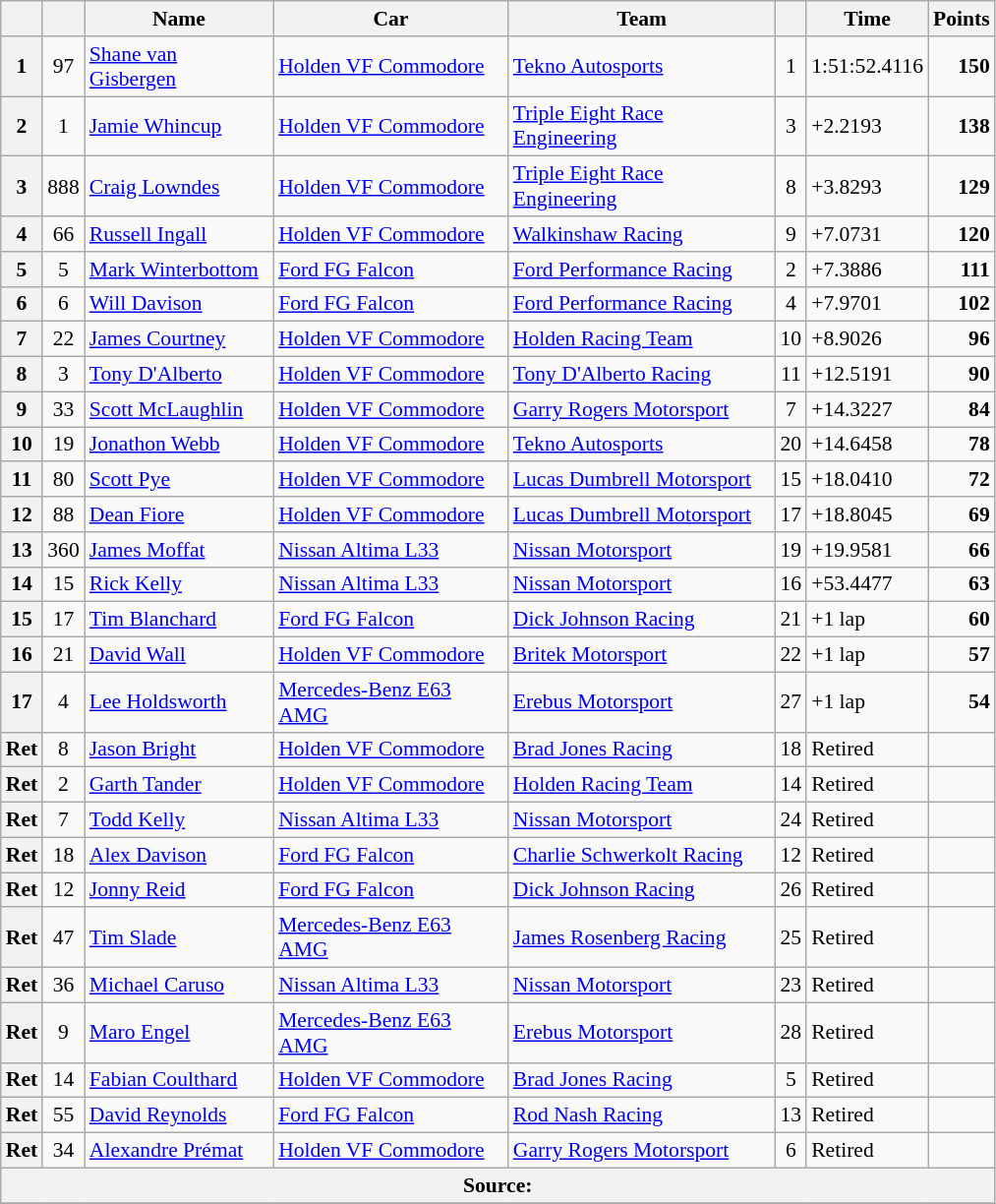<table class="wikitable" width=67.5% style="font-size: 90%; max-width: 675px">
<tr>
<th></th>
<th></th>
<th>Name</th>
<th>Car</th>
<th>Team</th>
<th></th>
<th>Time</th>
<th>Points</th>
</tr>
<tr>
<th>1</th>
<td align="center">97</td>
<td> <a href='#'>Shane van Gisbergen</a></td>
<td><a href='#'>Holden VF Commodore</a></td>
<td><a href='#'>Tekno Autosports</a></td>
<td align="center">1</td>
<td>1:51:52.4116</td>
<td align="right"><strong>150</strong></td>
</tr>
<tr>
<th>2</th>
<td align="center">1</td>
<td> <a href='#'>Jamie Whincup</a></td>
<td><a href='#'>Holden VF Commodore</a></td>
<td><a href='#'>Triple Eight Race Engineering</a></td>
<td align="center">3</td>
<td>+2.2193</td>
<td align="right"><strong>138</strong></td>
</tr>
<tr>
<th>3</th>
<td align="center">888</td>
<td> <a href='#'>Craig Lowndes</a></td>
<td><a href='#'>Holden VF Commodore</a></td>
<td><a href='#'>Triple Eight Race Engineering</a></td>
<td align="center">8</td>
<td>+3.8293</td>
<td align="right"><strong>129</strong></td>
</tr>
<tr>
<th>4</th>
<td align="center">66</td>
<td> <a href='#'>Russell Ingall</a></td>
<td><a href='#'>Holden VF Commodore</a></td>
<td><a href='#'>Walkinshaw Racing</a></td>
<td align="center">9</td>
<td>+7.0731</td>
<td align="right"><strong>120</strong></td>
</tr>
<tr>
<th>5</th>
<td align="center">5</td>
<td> <a href='#'>Mark Winterbottom</a></td>
<td><a href='#'>Ford FG Falcon</a></td>
<td><a href='#'>Ford Performance Racing</a></td>
<td align="center">2</td>
<td>+7.3886</td>
<td align="right"><strong>111</strong></td>
</tr>
<tr>
<th>6</th>
<td align="center">6</td>
<td> <a href='#'>Will Davison</a></td>
<td><a href='#'>Ford FG Falcon</a></td>
<td><a href='#'>Ford Performance Racing</a></td>
<td align="center">4</td>
<td>+7.9701</td>
<td align="right"><strong>102</strong></td>
</tr>
<tr>
<th>7</th>
<td align="center">22</td>
<td> <a href='#'>James Courtney</a></td>
<td><a href='#'>Holden VF Commodore</a></td>
<td><a href='#'>Holden Racing Team</a></td>
<td align="center">10</td>
<td>+8.9026</td>
<td align="right"><strong>96</strong></td>
</tr>
<tr>
<th>8</th>
<td align="center">3</td>
<td> <a href='#'>Tony D'Alberto</a></td>
<td><a href='#'>Holden VF Commodore</a></td>
<td><a href='#'>Tony D'Alberto Racing</a></td>
<td align="center">11</td>
<td>+12.5191</td>
<td align="right"><strong>90</strong></td>
</tr>
<tr>
<th>9</th>
<td align="center">33</td>
<td> <a href='#'>Scott McLaughlin</a></td>
<td><a href='#'>Holden VF Commodore</a></td>
<td><a href='#'>Garry Rogers Motorsport</a></td>
<td align="center">7</td>
<td>+14.3227</td>
<td align="right"><strong>84</strong></td>
</tr>
<tr>
<th>10</th>
<td align="center">19</td>
<td> <a href='#'>Jonathon Webb</a></td>
<td><a href='#'>Holden VF Commodore</a></td>
<td><a href='#'>Tekno Autosports</a></td>
<td align="center">20</td>
<td>+14.6458</td>
<td align="right"><strong>78</strong></td>
</tr>
<tr>
<th>11</th>
<td align="center">80</td>
<td> <a href='#'>Scott Pye</a></td>
<td><a href='#'>Holden VF Commodore</a></td>
<td><a href='#'>Lucas Dumbrell Motorsport</a></td>
<td align="center">15</td>
<td>+18.0410</td>
<td align="right"><strong>72</strong></td>
</tr>
<tr>
<th>12</th>
<td align="center">88</td>
<td> <a href='#'>Dean Fiore</a></td>
<td><a href='#'>Holden VF Commodore</a></td>
<td><a href='#'>Lucas Dumbrell Motorsport</a></td>
<td align="center">17</td>
<td>+18.8045</td>
<td align="right"><strong>69</strong></td>
</tr>
<tr>
<th>13</th>
<td align="center">360</td>
<td> <a href='#'>James Moffat</a></td>
<td><a href='#'>Nissan Altima L33</a></td>
<td><a href='#'>Nissan Motorsport</a></td>
<td align="center">19</td>
<td>+19.9581</td>
<td align="right"><strong>66</strong></td>
</tr>
<tr>
<th>14</th>
<td align="center">15</td>
<td> <a href='#'>Rick Kelly</a></td>
<td><a href='#'>Nissan Altima L33</a></td>
<td><a href='#'>Nissan Motorsport</a></td>
<td align="center">16</td>
<td>+53.4477</td>
<td align="right"><strong>63</strong></td>
</tr>
<tr>
<th>15</th>
<td align="center">17</td>
<td> <a href='#'>Tim Blanchard</a></td>
<td><a href='#'>Ford FG Falcon</a></td>
<td><a href='#'>Dick Johnson Racing</a></td>
<td align="center">21</td>
<td>+1 lap</td>
<td align="right"><strong>60</strong></td>
</tr>
<tr>
<th>16</th>
<td align="center">21</td>
<td> <a href='#'>David Wall</a></td>
<td><a href='#'>Holden VF Commodore</a></td>
<td><a href='#'>Britek Motorsport</a></td>
<td align="center">22</td>
<td>+1 lap</td>
<td align="right"><strong>57</strong></td>
</tr>
<tr>
<th>17</th>
<td align="center">4</td>
<td> <a href='#'>Lee Holdsworth</a></td>
<td><a href='#'>Mercedes-Benz E63 AMG</a></td>
<td><a href='#'>Erebus Motorsport</a></td>
<td align="center">27</td>
<td>+1 lap</td>
<td align="right"><strong>54</strong></td>
</tr>
<tr>
<th>Ret</th>
<td align="center">8</td>
<td> <a href='#'>Jason Bright</a></td>
<td><a href='#'>Holden VF Commodore</a></td>
<td><a href='#'>Brad Jones Racing</a></td>
<td align="center">18</td>
<td>Retired</td>
<td></td>
</tr>
<tr>
<th>Ret</th>
<td align="center">2</td>
<td> <a href='#'>Garth Tander</a></td>
<td><a href='#'>Holden VF Commodore</a></td>
<td><a href='#'>Holden Racing Team</a></td>
<td align="center">14</td>
<td>Retired</td>
<td></td>
</tr>
<tr>
<th>Ret</th>
<td align="center">7</td>
<td> <a href='#'>Todd Kelly</a></td>
<td><a href='#'>Nissan Altima L33</a></td>
<td><a href='#'>Nissan Motorsport</a></td>
<td align="center">24</td>
<td>Retired</td>
<td></td>
</tr>
<tr>
<th>Ret</th>
<td align="center">18</td>
<td> <a href='#'>Alex Davison</a></td>
<td><a href='#'>Ford FG Falcon</a></td>
<td><a href='#'>Charlie Schwerkolt Racing</a></td>
<td align="center">12</td>
<td>Retired</td>
<td></td>
</tr>
<tr>
<th>Ret</th>
<td align="center">12</td>
<td> <a href='#'>Jonny Reid</a></td>
<td><a href='#'>Ford FG Falcon</a></td>
<td><a href='#'>Dick Johnson Racing</a></td>
<td align="center">26</td>
<td>Retired</td>
<td></td>
</tr>
<tr>
<th>Ret</th>
<td align="center">47</td>
<td> <a href='#'>Tim Slade</a></td>
<td><a href='#'>Mercedes-Benz E63 AMG</a></td>
<td><a href='#'>James Rosenberg Racing</a></td>
<td align="center">25</td>
<td>Retired</td>
<td></td>
</tr>
<tr>
<th>Ret</th>
<td align="center">36</td>
<td> <a href='#'>Michael Caruso</a></td>
<td><a href='#'>Nissan Altima L33</a></td>
<td><a href='#'>Nissan Motorsport</a></td>
<td align="center">23</td>
<td>Retired</td>
<td></td>
</tr>
<tr>
<th>Ret</th>
<td align="center">9</td>
<td> <a href='#'>Maro Engel</a></td>
<td><a href='#'>Mercedes-Benz E63 AMG</a></td>
<td><a href='#'>Erebus Motorsport</a></td>
<td align="center">28</td>
<td>Retired</td>
<td></td>
</tr>
<tr>
<th>Ret</th>
<td align="center">14</td>
<td> <a href='#'>Fabian Coulthard</a></td>
<td><a href='#'>Holden VF Commodore</a></td>
<td><a href='#'>Brad Jones Racing</a></td>
<td align="center">5</td>
<td>Retired</td>
<td></td>
</tr>
<tr>
<th>Ret</th>
<td align="center">55</td>
<td> <a href='#'>David Reynolds</a></td>
<td><a href='#'>Ford FG Falcon</a></td>
<td><a href='#'>Rod Nash Racing</a></td>
<td align="center">13</td>
<td>Retired</td>
<td></td>
</tr>
<tr>
<th>Ret</th>
<td align="center">34</td>
<td> <a href='#'>Alexandre Prémat</a></td>
<td><a href='#'>Holden VF Commodore</a></td>
<td><a href='#'>Garry Rogers Motorsport</a></td>
<td align="center">6</td>
<td>Retired</td>
<td></td>
</tr>
<tr>
<th colspan="8">Source:</th>
</tr>
<tr>
</tr>
</table>
